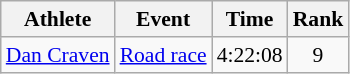<table class=wikitable style="font-size:90%">
<tr>
<th>Athlete</th>
<th>Event</th>
<th>Time</th>
<th>Rank</th>
</tr>
<tr>
<td><a href='#'>Dan Craven</a></td>
<td><a href='#'>Road race</a></td>
<td align=right>4:22:08</td>
<td align=center>9</td>
</tr>
</table>
